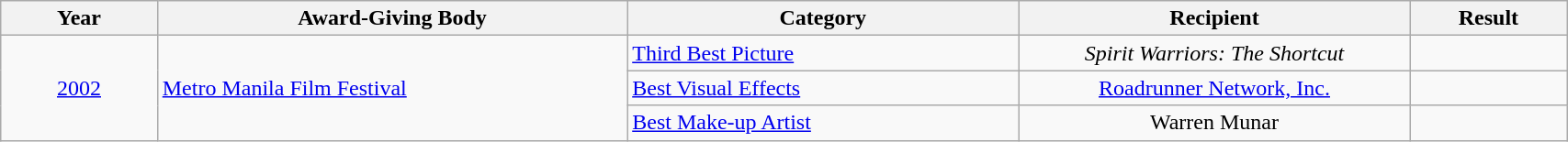<table | width="90%" class="wikitable sortable">
<tr>
<th width="10%">Year</th>
<th width="30%">Award-Giving Body</th>
<th width="25%">Category</th>
<th width="25%">Recipient</th>
<th width="10%">Result</th>
</tr>
<tr>
<td rowspan="3" align="center"><a href='#'>2002</a></td>
<td rowspan="3" align="left"><a href='#'>Metro Manila Film Festival</a></td>
<td align="left"><a href='#'>Third Best Picture</a></td>
<td align="center"><em>Spirit Warriors: The Shortcut</em></td>
<td></td>
</tr>
<tr>
<td align="left"><a href='#'>Best Visual Effects</a></td>
<td align="center"><a href='#'>Roadrunner Network, Inc.</a></td>
<td></td>
</tr>
<tr>
<td align="left"><a href='#'>Best Make-up Artist</a></td>
<td align="center">Warren Munar</td>
<td></td>
</tr>
</table>
